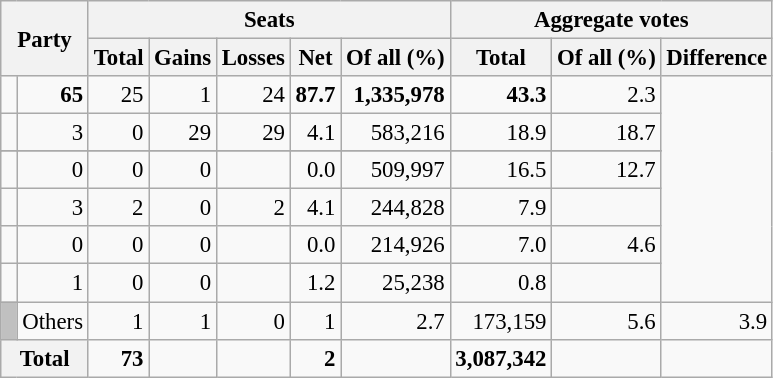<table class="wikitable sortable" style="text-align:right; font-size:95%;">
<tr>
<th colspan="2" rowspan="2">Party</th>
<th colspan="5">Seats</th>
<th colspan="3">Aggregate votes</th>
</tr>
<tr>
<th>Total</th>
<th>Gains</th>
<th>Losses</th>
<th>Net</th>
<th>Of all (%)</th>
<th>Total</th>
<th>Of all (%)</th>
<th>Difference</th>
</tr>
<tr>
<td></td>
<td><strong>65</strong></td>
<td>25</td>
<td>1</td>
<td>24</td>
<td><strong>87.7</strong></td>
<td><strong>1,335,978</strong></td>
<td><strong>43.3</strong></td>
<td>2.3</td>
</tr>
<tr>
<td></td>
<td>3</td>
<td>0</td>
<td>29</td>
<td>29</td>
<td>4.1</td>
<td>583,216</td>
<td>18.9</td>
<td>18.7</td>
</tr>
<tr>
</tr>
<tr>
<td></td>
<td>0</td>
<td>0</td>
<td>0</td>
<td></td>
<td>0.0</td>
<td>509,997</td>
<td>16.5</td>
<td>12.7</td>
</tr>
<tr>
<td></td>
<td>3</td>
<td>2</td>
<td>0</td>
<td>2</td>
<td>4.1</td>
<td>244,828</td>
<td>7.9</td>
<td></td>
</tr>
<tr>
<td></td>
<td>0</td>
<td>0</td>
<td>0</td>
<td></td>
<td>0.0</td>
<td>214,926</td>
<td>7.0</td>
<td>4.6</td>
</tr>
<tr>
<td></td>
<td>1</td>
<td>0</td>
<td>0</td>
<td></td>
<td>1.2</td>
<td>25,238</td>
<td>0.8</td>
<td></td>
</tr>
<tr>
<td style="background:silver;"> </td>
<td align=left>Others</td>
<td>1</td>
<td>1</td>
<td>0</td>
<td>1</td>
<td>2.7</td>
<td>173,159</td>
<td>5.6</td>
<td>3.9</td>
</tr>
<tr class="sortbottom" style="font-weight:bold;">
<th colspan="2" scope="row" style="background-color:#f2f2f2;">Total</th>
<td>73</td>
<td></td>
<td></td>
<td> 2</td>
<td></td>
<td>3,087,342</td>
<td></td>
<td></td>
</tr>
</table>
